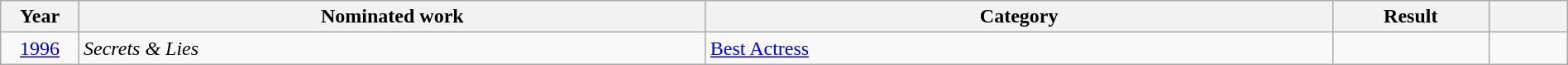<table class="wikitable" style="width:100%;">
<tr>
<th width=5%>Year</th>
<th style="width:40%;">Nominated work</th>
<th style="width:40%;">Category</th>
<th style="width:10%;">Result</th>
<th width=5%></th>
</tr>
<tr>
<td style="text-align:center;"><a href='#'>1996</a></td>
<td style="text-align:left;"><em>Secrets & Lies</em></td>
<td><a href='#'>Best Actress</a></td>
<td></td>
<td style="text-align:center;"></td>
</tr>
</table>
